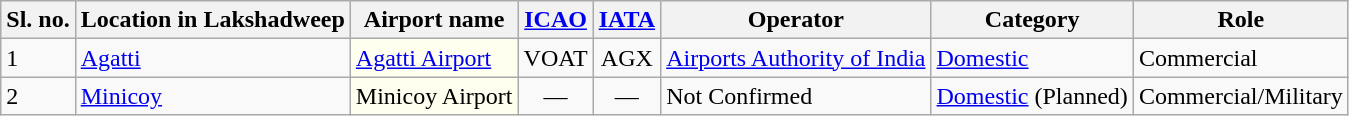<table class="wikitable sortable">
<tr>
<th>Sl. no.</th>
<th>Location in Lakshadweep</th>
<th>Airport name</th>
<th><a href='#'>ICAO</a></th>
<th><a href='#'>IATA</a></th>
<th>Operator</th>
<th>Category</th>
<th>Role</th>
</tr>
<tr>
<td>1</td>
<td><a href='#'>Agatti</a></td>
<td style="background:#FFFFF0;"><a href='#'>Agatti Airport</a></td>
<td align="center">VOAT</td>
<td align="center">AGX</td>
<td><a href='#'>Airports Authority of India</a></td>
<td><a href='#'>Domestic</a></td>
<td>Commercial</td>
</tr>
<tr>
<td>2</td>
<td><a href='#'>Minicoy</a></td>
<td style="background:#FFFFF0;">Minicoy Airport</td>
<td align="center">—</td>
<td align="center">—</td>
<td>Not Confirmed</td>
<td><a href='#'>Domestic</a> (Planned)</td>
<td>Commercial/Military</td>
</tr>
</table>
